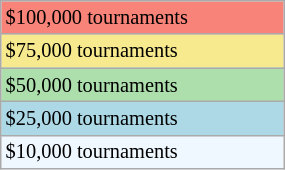<table class="wikitable"  style="font-size:85%; width:15%;">
<tr style="background:#f88379;">
<td>$100,000 tournaments</td>
</tr>
<tr style="background:#f7e98e;">
<td>$75,000 tournaments</td>
</tr>
<tr style="background:#addfad;">
<td>$50,000 tournaments</td>
</tr>
<tr style="background:lightblue;">
<td>$25,000 tournaments</td>
</tr>
<tr style="background:#f0f8ff;">
<td>$10,000 tournaments</td>
</tr>
</table>
